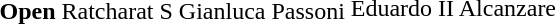<table>
<tr>
<th scope=row rowspan=2>Open</th>
<td rowspan=2> Ratcharat S</td>
<td rowspan=2> Gianluca Passoni</td>
<td> Eduardo II Alcanzare</td>
</tr>
<tr>
<td></td>
</tr>
<tr>
</tr>
</table>
